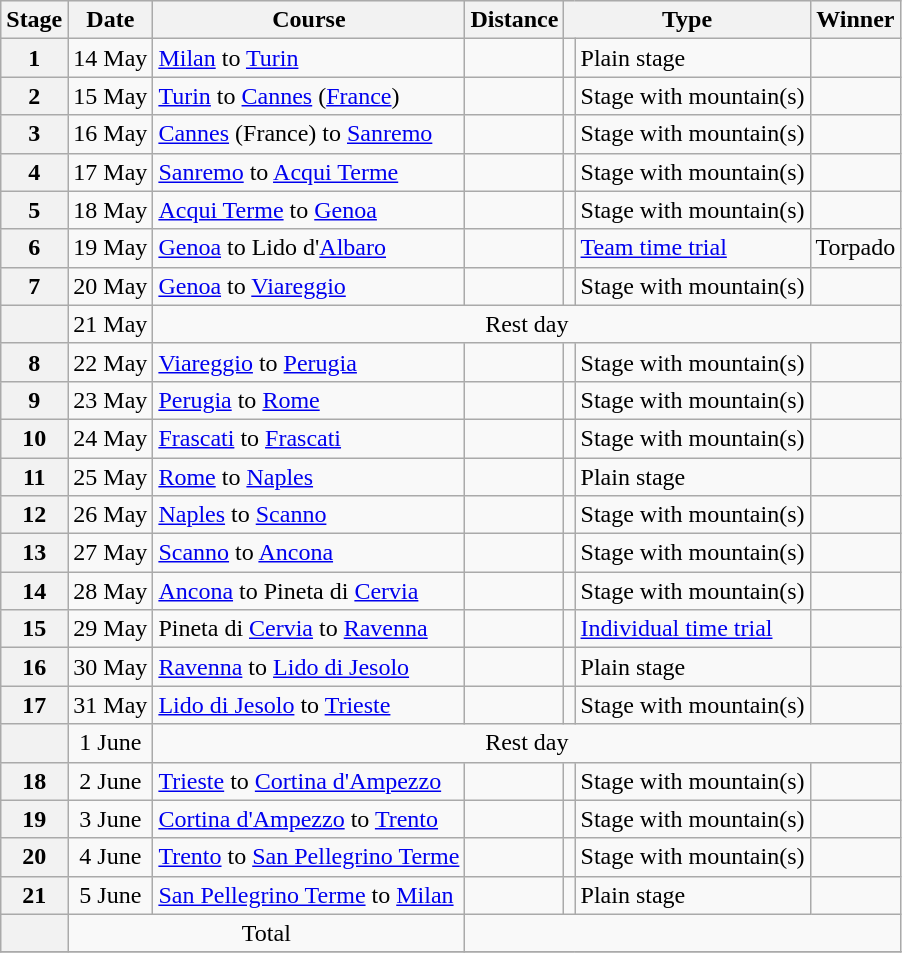<table class="wikitable">
<tr style="background:#efefef;">
<th>Stage</th>
<th>Date</th>
<th>Course</th>
<th>Distance</th>
<th colspan="2">Type</th>
<th>Winner</th>
</tr>
<tr>
<th style="text-align:center">1</th>
<td style="text-align:center;">14 May</td>
<td><a href='#'>Milan</a> to <a href='#'>Turin</a></td>
<td style="text-align:center;"></td>
<td style="text-align:center;"></td>
<td>Plain stage</td>
<td></td>
</tr>
<tr>
<th style="text-align:center">2</th>
<td style="text-align:center;">15 May</td>
<td><a href='#'>Turin</a> to <a href='#'>Cannes</a> (<a href='#'>France</a>)</td>
<td style="text-align:center;"></td>
<td style="text-align:center;"></td>
<td>Stage with mountain(s)</td>
<td></td>
</tr>
<tr>
<th style="text-align:center">3</th>
<td style="text-align:center;">16 May</td>
<td><a href='#'>Cannes</a> (France) to <a href='#'>Sanremo</a></td>
<td style="text-align:center;"></td>
<td style="text-align:center;"></td>
<td>Stage with mountain(s)</td>
<td></td>
</tr>
<tr>
<th style="text-align:center">4</th>
<td style="text-align:center;">17 May</td>
<td><a href='#'>Sanremo</a> to <a href='#'>Acqui Terme</a></td>
<td style="text-align:center;"></td>
<td style="text-align:center;"></td>
<td>Stage with mountain(s)</td>
<td></td>
</tr>
<tr>
<th style="text-align:center">5</th>
<td style="text-align:center;">18 May</td>
<td><a href='#'>Acqui Terme</a> to <a href='#'>Genoa</a></td>
<td style="text-align:center;"></td>
<td style="text-align:center;"></td>
<td>Stage with mountain(s)</td>
<td></td>
</tr>
<tr>
<th style="text-align:center">6</th>
<td style="text-align:center;">19 May</td>
<td><a href='#'>Genoa</a> to Lido d'<a href='#'>Albaro</a></td>
<td style="text-align:center;"></td>
<td style="text-align:center;"></td>
<td><a href='#'>Team time trial</a></td>
<td>Torpado</td>
</tr>
<tr>
<th style="text-align:center">7</th>
<td style="text-align:center;">20 May</td>
<td><a href='#'>Genoa</a> to <a href='#'>Viareggio</a></td>
<td style="text-align:center;"></td>
<td style="text-align:center;"></td>
<td>Stage with mountain(s)</td>
<td></td>
</tr>
<tr>
<th></th>
<td align="center">21 May</td>
<td colspan="6" align=center>Rest day</td>
</tr>
<tr>
<th style="text-align:center">8</th>
<td style="text-align:center;">22 May</td>
<td><a href='#'>Viareggio</a> to <a href='#'>Perugia</a></td>
<td style="text-align:center;"></td>
<td style="text-align:center;"></td>
<td>Stage with mountain(s)</td>
<td></td>
</tr>
<tr>
<th style="text-align:center">9</th>
<td style="text-align:center;">23 May</td>
<td><a href='#'>Perugia</a> to <a href='#'>Rome</a></td>
<td style="text-align:center;"></td>
<td style="text-align:center;"></td>
<td>Stage with mountain(s)</td>
<td></td>
</tr>
<tr>
<th style="text-align:center">10</th>
<td style="text-align:center;">24 May</td>
<td><a href='#'>Frascati</a> to <a href='#'>Frascati</a></td>
<td style="text-align:center;"></td>
<td style="text-align:center;"></td>
<td>Stage with mountain(s)</td>
<td></td>
</tr>
<tr>
<th style="text-align:center">11</th>
<td style="text-align:center;">25 May</td>
<td><a href='#'>Rome</a> to <a href='#'>Naples</a></td>
<td style="text-align:center;"></td>
<td style="text-align:center;"></td>
<td>Plain stage</td>
<td></td>
</tr>
<tr>
<th style="text-align:center">12</th>
<td style="text-align:center;">26 May</td>
<td><a href='#'>Naples</a> to <a href='#'>Scanno</a></td>
<td style="text-align:center;"></td>
<td style="text-align:center;"></td>
<td>Stage with mountain(s)</td>
<td></td>
</tr>
<tr>
<th style="text-align:center">13</th>
<td style="text-align:center;">27 May</td>
<td><a href='#'>Scanno</a> to <a href='#'>Ancona</a></td>
<td style="text-align:center;"></td>
<td style="text-align:center;"></td>
<td>Stage with mountain(s)</td>
<td></td>
</tr>
<tr>
<th style="text-align:center">14</th>
<td style="text-align:center;">28 May</td>
<td><a href='#'>Ancona</a> to Pineta di <a href='#'>Cervia</a></td>
<td style="text-align:center;"></td>
<td style="text-align:center;"></td>
<td>Stage with mountain(s)</td>
<td></td>
</tr>
<tr>
<th style="text-align:center">15</th>
<td style="text-align:center;">29 May</td>
<td>Pineta di <a href='#'>Cervia</a> to <a href='#'>Ravenna</a></td>
<td style="text-align:center;"></td>
<td style="text-align:center;"></td>
<td><a href='#'>Individual time trial</a></td>
<td></td>
</tr>
<tr>
<th style="text-align:center">16</th>
<td style="text-align:center;">30 May</td>
<td><a href='#'>Ravenna</a> to <a href='#'>Lido di Jesolo</a></td>
<td style="text-align:center;"></td>
<td style="text-align:center;"></td>
<td>Plain stage</td>
<td></td>
</tr>
<tr>
<th style="text-align:center">17</th>
<td style="text-align:center;">31 May</td>
<td><a href='#'>Lido di Jesolo</a> to <a href='#'>Trieste</a></td>
<td style="text-align:center;"></td>
<td style="text-align:center;"></td>
<td>Stage with mountain(s)</td>
<td></td>
</tr>
<tr>
<th></th>
<td align="center">1 June</td>
<td colspan="6" align=center>Rest day</td>
</tr>
<tr>
<th style="text-align:center">18</th>
<td style="text-align:center;">2 June</td>
<td><a href='#'>Trieste</a> to <a href='#'>Cortina d'Ampezzo</a></td>
<td style="text-align:center;"></td>
<td style="text-align:center;"></td>
<td>Stage with mountain(s)</td>
<td></td>
</tr>
<tr>
<th style="text-align:center">19</th>
<td style="text-align:center;">3 June</td>
<td><a href='#'>Cortina d'Ampezzo</a> to <a href='#'>Trento</a></td>
<td style="text-align:center;"></td>
<td style="text-align:center;"></td>
<td>Stage with mountain(s)</td>
<td></td>
</tr>
<tr>
<th style="text-align:center">20</th>
<td style="text-align:center;">4 June</td>
<td><a href='#'>Trento</a> to <a href='#'>San Pellegrino Terme</a></td>
<td style="text-align:center;"></td>
<td style="text-align:center;"></td>
<td>Stage with mountain(s)</td>
<td></td>
</tr>
<tr>
<th style="text-align:center">21</th>
<td style="text-align:center;">5 June</td>
<td><a href='#'>San Pellegrino Terme</a> to <a href='#'>Milan</a></td>
<td style="text-align:center;"></td>
<td style="text-align:center;"></td>
<td>Plain stage</td>
<td></td>
</tr>
<tr>
<th></th>
<td colspan="2" align=center>Total</td>
<td colspan="5" align="center"></td>
</tr>
<tr>
</tr>
</table>
